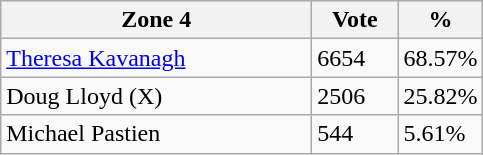<table class="wikitable">
<tr>
<th bgcolor="#DDDDFF" width="200px">Zone 4</th>
<th bgcolor="#DDDDFF" width="50px">Vote</th>
<th bgcolor="#DDDDFF" width="30px">%</th>
</tr>
<tr>
<td><a href='#'>Theresa Kavanagh</a></td>
<td>6654</td>
<td>68.57%</td>
</tr>
<tr>
<td>Doug Lloyd (X)</td>
<td>2506</td>
<td>25.82%</td>
</tr>
<tr>
<td>Michael Pastien</td>
<td>544</td>
<td>5.61%</td>
</tr>
</table>
